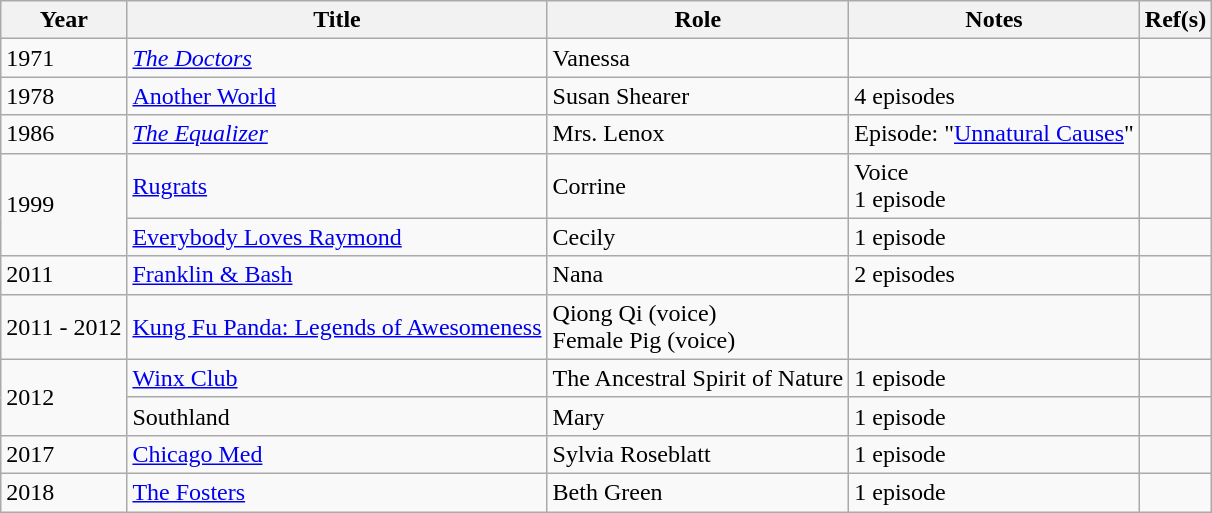<table class="wikitable">
<tr>
<th>Year</th>
<th>Title</th>
<th>Role</th>
<th>Notes</th>
<th>Ref(s)</th>
</tr>
<tr>
<td>1971</td>
<td><em><a href='#'>The Doctors</a></em></td>
<td>Vanessa</td>
<td></td>
<td></td>
</tr>
<tr>
<td>1978</td>
<td><a href='#'>Another World</a></td>
<td>Susan Shearer</td>
<td>4 episodes</td>
<td></td>
</tr>
<tr>
<td>1986</td>
<td><em><a href='#'>The Equalizer</a></em></td>
<td>Mrs. Lenox</td>
<td>Episode: "<a href='#'>Unnatural Causes</a>"</td>
</tr>
<tr>
<td rowspan="2">1999</td>
<td><a href='#'>Rugrats</a></td>
<td>Corrine</td>
<td>Voice<br>1 episode</td>
<td></td>
</tr>
<tr>
<td><a href='#'>Everybody Loves Raymond</a></td>
<td>Cecily</td>
<td>1 episode</td>
<td></td>
</tr>
<tr>
<td>2011</td>
<td><a href='#'>Franklin & Bash</a></td>
<td>Nana</td>
<td>2 episodes</td>
<td></td>
</tr>
<tr>
<td>2011 - 2012</td>
<td><a href='#'>Kung Fu Panda: Legends of Awesomeness</a></td>
<td>Qiong Qi (voice)<br>Female Pig (voice)</td>
<td></td>
<td></td>
</tr>
<tr>
<td rowspan="2">2012</td>
<td><a href='#'>Winx Club</a></td>
<td>The Ancestral Spirit of Nature</td>
<td>1 episode</td>
<td></td>
</tr>
<tr>
<td>Southland</td>
<td>Mary</td>
<td>1 episode</td>
<td></td>
</tr>
<tr>
<td>2017</td>
<td><a href='#'>Chicago Med</a></td>
<td>Sylvia Roseblatt</td>
<td>1 episode</td>
<td></td>
</tr>
<tr>
<td>2018</td>
<td><a href='#'>The Fosters</a></td>
<td>Beth Green</td>
<td>1 episode</td>
<td></td>
</tr>
</table>
